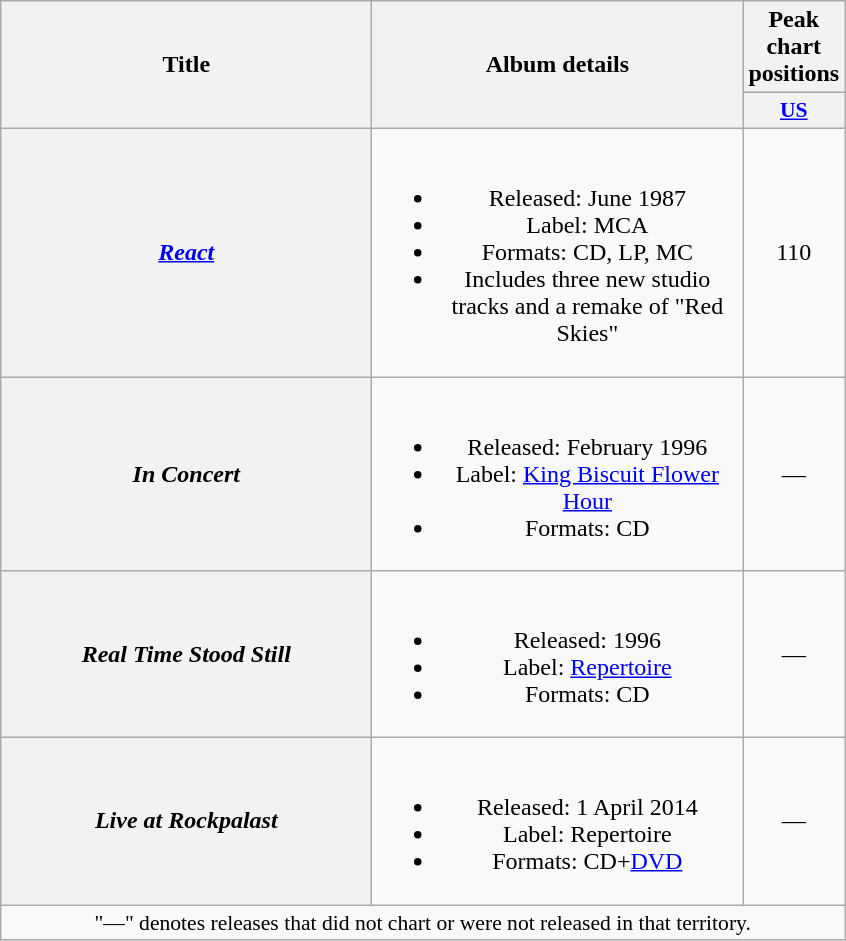<table class="wikitable plainrowheaders" style="text-align:center;">
<tr>
<th rowspan="2" scope="col" style="width:15em;">Title</th>
<th rowspan="2" scope="col" style="width:15em;">Album details</th>
<th>Peak chart positions</th>
</tr>
<tr>
<th scope="col" style="width:2em;font-size:90%;"><a href='#'>US</a><br></th>
</tr>
<tr>
<th scope="row"><em><a href='#'>React</a></em></th>
<td><br><ul><li>Released: June 1987</li><li>Label: MCA</li><li>Formats: CD, LP, MC</li><li>Includes three new studio tracks and a remake of "Red Skies"</li></ul></td>
<td>110</td>
</tr>
<tr>
<th scope="row"><em>In Concert</em></th>
<td><br><ul><li>Released: February 1996</li><li>Label: <a href='#'>King Biscuit Flower Hour</a></li><li>Formats: CD</li></ul></td>
<td>—</td>
</tr>
<tr>
<th scope="row"><em>Real Time Stood Still</em></th>
<td><br><ul><li>Released: 1996</li><li>Label: <a href='#'>Repertoire</a></li><li>Formats: CD</li></ul></td>
<td>—</td>
</tr>
<tr>
<th scope="row"><em>Live at Rockpalast</em></th>
<td><br><ul><li>Released: 1 April 2014</li><li>Label: Repertoire</li><li>Formats: CD+<a href='#'>DVD</a></li></ul></td>
<td>—</td>
</tr>
<tr>
<td colspan="3" style="font-size:90%">"—" denotes releases that did not chart or were not released in that territory.</td>
</tr>
</table>
